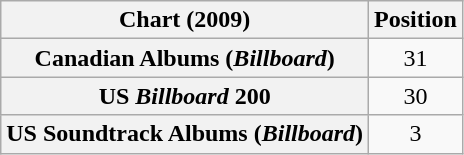<table class="wikitable sortable plainrowheaders" style="text-align:center">
<tr>
<th scope="col">Chart (2009)</th>
<th scope="col">Position</th>
</tr>
<tr>
<th scope="row">Canadian Albums (<em>Billboard</em>)</th>
<td>31</td>
</tr>
<tr>
<th scope="row">US <em>Billboard</em> 200</th>
<td>30</td>
</tr>
<tr>
<th scope="row">US Soundtrack Albums (<em>Billboard</em>)</th>
<td>3</td>
</tr>
</table>
